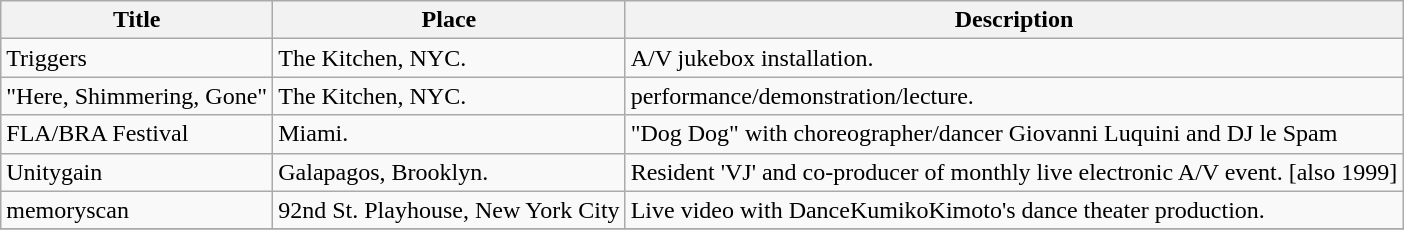<table class="wikitable">
<tr>
<th>Title</th>
<th>Place</th>
<th>Description</th>
</tr>
<tr>
<td>Triggers</td>
<td>The Kitchen, NYC.</td>
<td>A/V jukebox installation.</td>
</tr>
<tr>
<td>"Here, Shimmering, Gone"</td>
<td>The Kitchen, NYC.</td>
<td>performance/demonstration/lecture.</td>
</tr>
<tr>
<td>FLA/BRA Festival</td>
<td>Miami.</td>
<td>"Dog Dog" with choreographer/dancer Giovanni Luquini and DJ le Spam</td>
</tr>
<tr>
<td>Unitygain</td>
<td>Galapagos, Brooklyn.</td>
<td>Resident 'VJ' and co-producer of monthly live electronic A/V event. [also 1999]</td>
</tr>
<tr>
<td>memoryscan</td>
<td>92nd St. Playhouse, New York City</td>
<td>Live video with DanceKumikoKimoto's dance theater production.</td>
</tr>
<tr>
</tr>
</table>
